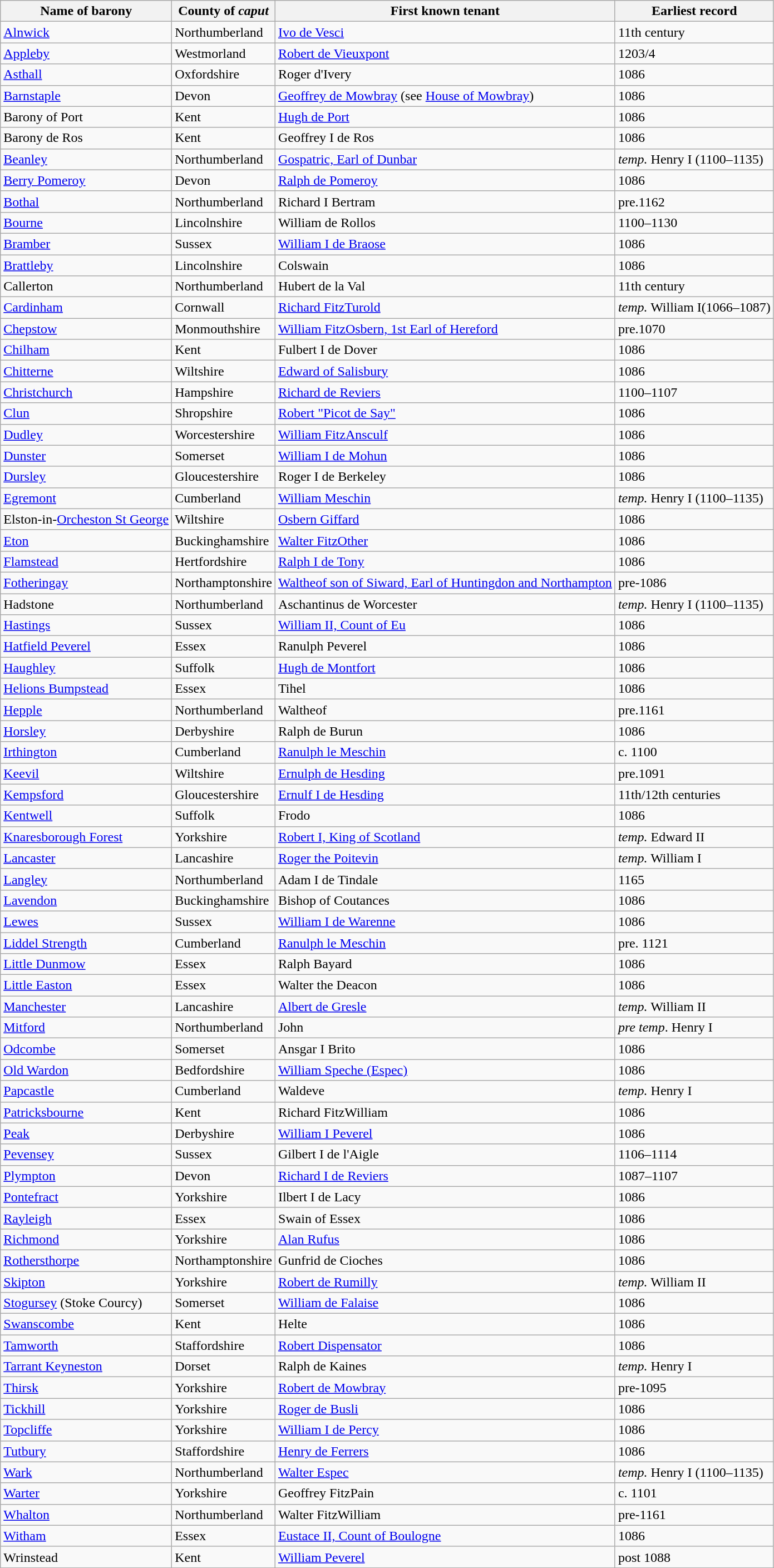<table class="wikitable sortable">
<tr>
<th>Name of barony</th>
<th>County of <em>caput</em></th>
<th>First known tenant</th>
<th>Earliest record</th>
</tr>
<tr>
<td><a href='#'>Alnwick</a></td>
<td>Northumberland</td>
<td><a href='#'>Ivo de Vesci</a></td>
<td>11th century</td>
</tr>
<tr>
<td><a href='#'>Appleby</a></td>
<td>Westmorland</td>
<td><a href='#'>Robert de Vieuxpont</a></td>
<td>1203/4</td>
</tr>
<tr>
<td><a href='#'>Asthall</a></td>
<td>Oxfordshire</td>
<td>Roger d'Ivery</td>
<td>1086</td>
</tr>
<tr>
<td><a href='#'>Barnstaple</a></td>
<td>Devon</td>
<td><a href='#'>Geoffrey de Mowbray</a> (see <a href='#'>House of Mowbray</a>)</td>
<td>1086</td>
</tr>
<tr>
<td>Barony of Port</td>
<td>Kent</td>
<td><a href='#'>Hugh de Port</a></td>
<td>1086</td>
</tr>
<tr>
<td>Barony de Ros</td>
<td>Kent</td>
<td>Geoffrey I de Ros</td>
<td>1086</td>
</tr>
<tr>
<td><a href='#'>Beanley</a></td>
<td>Northumberland</td>
<td><a href='#'>Gospatric, Earl of Dunbar</a></td>
<td><em>temp.</em> Henry I (1100–1135)</td>
</tr>
<tr>
<td><a href='#'>Berry Pomeroy</a></td>
<td>Devon</td>
<td><a href='#'>Ralph de Pomeroy</a></td>
<td>1086</td>
</tr>
<tr>
<td><a href='#'>Bothal</a></td>
<td>Northumberland</td>
<td>Richard I Bertram</td>
<td>pre.1162</td>
</tr>
<tr>
<td><a href='#'>Bourne</a></td>
<td>Lincolnshire</td>
<td>William de Rollos</td>
<td>1100–1130</td>
</tr>
<tr>
<td><a href='#'>Bramber</a></td>
<td>Sussex</td>
<td><a href='#'>William I de Braose</a></td>
<td>1086</td>
</tr>
<tr>
<td><a href='#'>Brattleby</a></td>
<td>Lincolnshire</td>
<td>Colswain</td>
<td>1086</td>
</tr>
<tr>
<td>Callerton</td>
<td>Northumberland</td>
<td>Hubert de la Val</td>
<td>11th century</td>
</tr>
<tr>
<td><a href='#'>Cardinham</a></td>
<td>Cornwall</td>
<td><a href='#'>Richard FitzTurold</a></td>
<td><em>temp.</em> William I(1066–1087)</td>
</tr>
<tr>
<td><a href='#'>Chepstow</a></td>
<td>Monmouthshire</td>
<td><a href='#'>William FitzOsbern, 1st Earl of Hereford</a></td>
<td>pre.1070</td>
</tr>
<tr>
<td><a href='#'>Chilham</a></td>
<td>Kent</td>
<td>Fulbert I de Dover</td>
<td>1086</td>
</tr>
<tr>
<td><a href='#'>Chitterne</a></td>
<td>Wiltshire</td>
<td><a href='#'>Edward of Salisbury</a></td>
<td>1086</td>
</tr>
<tr>
<td><a href='#'>Christchurch</a></td>
<td>Hampshire</td>
<td><a href='#'>Richard de Reviers</a></td>
<td>1100–1107</td>
</tr>
<tr>
<td><a href='#'>Clun</a></td>
<td>Shropshire</td>
<td><a href='#'>Robert "Picot de Say"</a></td>
<td>1086</td>
</tr>
<tr>
<td><a href='#'>Dudley</a></td>
<td>Worcestershire</td>
<td><a href='#'>William FitzAnsculf</a></td>
<td>1086</td>
</tr>
<tr>
<td><a href='#'>Dunster</a></td>
<td>Somerset</td>
<td><a href='#'>William I de Mohun</a></td>
<td>1086</td>
</tr>
<tr>
<td><a href='#'>Dursley</a></td>
<td>Gloucestershire</td>
<td>Roger I de Berkeley</td>
<td>1086</td>
</tr>
<tr>
<td><a href='#'>Egremont</a></td>
<td>Cumberland</td>
<td><a href='#'>William Meschin</a></td>
<td><em>temp.</em> Henry I (1100–1135)</td>
</tr>
<tr>
<td>Elston-in-<a href='#'>Orcheston St George</a></td>
<td>Wiltshire</td>
<td><a href='#'>Osbern Giffard</a></td>
<td>1086</td>
</tr>
<tr>
<td><a href='#'>Eton</a></td>
<td>Buckinghamshire</td>
<td><a href='#'>Walter FitzOther</a></td>
<td>1086</td>
</tr>
<tr>
<td><a href='#'>Flamstead</a></td>
<td>Hertfordshire</td>
<td><a href='#'>Ralph I de Tony</a></td>
<td>1086</td>
</tr>
<tr>
<td><a href='#'>Fotheringay</a></td>
<td>Northamptonshire</td>
<td><a href='#'>Waltheof son of Siward, Earl of Huntingdon and Northampton</a></td>
<td>pre-1086</td>
</tr>
<tr>
<td>Hadstone</td>
<td>Northumberland</td>
<td>Aschantinus de Worcester</td>
<td><em>temp.</em> Henry I (1100–1135)</td>
</tr>
<tr>
<td><a href='#'>Hastings</a></td>
<td>Sussex</td>
<td><a href='#'>William II, Count of Eu</a></td>
<td>1086</td>
</tr>
<tr>
<td><a href='#'>Hatfield Peverel</a></td>
<td>Essex</td>
<td>Ranulph Peverel</td>
<td>1086</td>
</tr>
<tr>
<td><a href='#'>Haughley</a></td>
<td>Suffolk</td>
<td><a href='#'>Hugh de Montfort</a></td>
<td>1086</td>
</tr>
<tr>
<td><a href='#'>Helions Bumpstead</a></td>
<td>Essex</td>
<td>Tihel</td>
<td>1086</td>
</tr>
<tr>
<td><a href='#'>Hepple</a></td>
<td>Northumberland</td>
<td>Waltheof</td>
<td>pre.1161</td>
</tr>
<tr>
<td><a href='#'>Horsley</a></td>
<td>Derbyshire</td>
<td>Ralph de Burun</td>
<td>1086</td>
</tr>
<tr>
<td><a href='#'>Irthington</a></td>
<td>Cumberland</td>
<td><a href='#'>Ranulph le Meschin</a></td>
<td>c. 1100</td>
</tr>
<tr>
<td><a href='#'>Keevil</a></td>
<td>Wiltshire</td>
<td><a href='#'>Ernulph de Hesding</a></td>
<td>pre.1091</td>
</tr>
<tr>
<td><a href='#'>Kempsford</a></td>
<td>Gloucestershire</td>
<td><a href='#'>Ernulf I de Hesding</a></td>
<td>11th/12th centuries</td>
</tr>
<tr>
<td><a href='#'>Kentwell</a></td>
<td>Suffolk</td>
<td>Frodo</td>
<td>1086</td>
</tr>
<tr>
<td><a href='#'>Knaresborough Forest</a></td>
<td>Yorkshire</td>
<td><a href='#'>Robert I, King of Scotland</a></td>
<td><em>temp.</em> Edward II</td>
</tr>
<tr>
<td><a href='#'>Lancaster</a></td>
<td>Lancashire</td>
<td><a href='#'>Roger the Poitevin</a></td>
<td><em>temp.</em> William I</td>
</tr>
<tr>
<td><a href='#'>Langley</a></td>
<td>Northumberland</td>
<td>Adam I de Tindale</td>
<td>1165</td>
</tr>
<tr>
<td><a href='#'>Lavendon</a></td>
<td>Buckinghamshire</td>
<td>Bishop of Coutances</td>
<td>1086</td>
</tr>
<tr>
<td><a href='#'>Lewes</a></td>
<td>Sussex</td>
<td><a href='#'>William I de Warenne</a></td>
<td>1086</td>
</tr>
<tr>
<td><a href='#'>Liddel Strength</a></td>
<td>Cumberland</td>
<td><a href='#'>Ranulph le Meschin</a></td>
<td>pre. 1121</td>
</tr>
<tr>
<td><a href='#'>Little Dunmow</a></td>
<td>Essex</td>
<td>Ralph Bayard</td>
<td>1086</td>
</tr>
<tr>
<td><a href='#'>Little Easton</a></td>
<td>Essex</td>
<td>Walter the Deacon</td>
<td>1086</td>
</tr>
<tr>
<td><a href='#'>Manchester</a></td>
<td>Lancashire</td>
<td><a href='#'>Albert de Gresle</a></td>
<td><em>temp.</em> William II</td>
</tr>
<tr>
<td><a href='#'>Mitford</a></td>
<td>Northumberland</td>
<td>John</td>
<td><em>pre temp</em>. Henry I</td>
</tr>
<tr>
<td><a href='#'>Odcombe</a></td>
<td>Somerset</td>
<td>Ansgar I Brito</td>
<td>1086</td>
</tr>
<tr>
<td><a href='#'>Old Wardon</a></td>
<td>Bedfordshire</td>
<td><a href='#'>William Speche (Espec)</a></td>
<td>1086</td>
</tr>
<tr>
<td><a href='#'>Papcastle</a></td>
<td>Cumberland</td>
<td>Waldeve</td>
<td><em>temp.</em> Henry I</td>
</tr>
<tr>
<td><a href='#'>Patricksbourne</a></td>
<td>Kent</td>
<td>Richard FitzWilliam</td>
<td>1086</td>
</tr>
<tr>
<td><a href='#'>Peak</a></td>
<td>Derbyshire</td>
<td><a href='#'>William I Peverel</a></td>
<td>1086</td>
</tr>
<tr>
<td><a href='#'>Pevensey</a></td>
<td>Sussex</td>
<td>Gilbert I de l'Aigle</td>
<td>1106–1114</td>
</tr>
<tr>
<td><a href='#'>Plympton</a></td>
<td>Devon</td>
<td><a href='#'>Richard I de Reviers</a></td>
<td>1087–1107</td>
</tr>
<tr>
<td><a href='#'>Pontefract</a></td>
<td>Yorkshire</td>
<td>Ilbert I de Lacy</td>
<td>1086</td>
</tr>
<tr>
<td><a href='#'>Rayleigh</a></td>
<td>Essex</td>
<td>Swain of Essex</td>
<td>1086</td>
</tr>
<tr>
<td><a href='#'>Richmond</a></td>
<td>Yorkshire</td>
<td><a href='#'>Alan Rufus</a></td>
<td>1086</td>
</tr>
<tr>
<td><a href='#'>Rothersthorpe</a></td>
<td>Northamptonshire</td>
<td>Gunfrid de Cioches</td>
<td>1086</td>
</tr>
<tr>
<td><a href='#'>Skipton</a></td>
<td>Yorkshire</td>
<td><a href='#'>Robert de Rumilly</a></td>
<td><em>temp.</em> William II</td>
</tr>
<tr>
<td><a href='#'>Stogursey</a> (Stoke Courcy)</td>
<td>Somerset</td>
<td><a href='#'>William de Falaise</a></td>
<td>1086</td>
</tr>
<tr>
<td><a href='#'>Swanscombe</a></td>
<td>Kent</td>
<td>Helte</td>
<td>1086</td>
</tr>
<tr>
<td><a href='#'>Tamworth</a></td>
<td>Staffordshire</td>
<td><a href='#'>Robert Dispensator</a></td>
<td>1086</td>
</tr>
<tr>
<td><a href='#'>Tarrant Keyneston</a></td>
<td>Dorset</td>
<td>Ralph de Kaines</td>
<td><em>temp.</em> Henry I</td>
</tr>
<tr>
<td><a href='#'>Thirsk</a></td>
<td>Yorkshire</td>
<td><a href='#'>Robert de Mowbray</a></td>
<td>pre-1095</td>
</tr>
<tr>
<td><a href='#'>Tickhill</a></td>
<td>Yorkshire</td>
<td><a href='#'>Roger de Busli</a></td>
<td>1086</td>
</tr>
<tr>
<td><a href='#'>Topcliffe</a></td>
<td>Yorkshire</td>
<td><a href='#'>William I de Percy</a></td>
<td>1086</td>
</tr>
<tr>
<td><a href='#'>Tutbury</a></td>
<td>Staffordshire</td>
<td><a href='#'>Henry de Ferrers</a></td>
<td>1086</td>
</tr>
<tr>
<td><a href='#'>Wark</a></td>
<td>Northumberland</td>
<td><a href='#'>Walter Espec</a></td>
<td><em>temp.</em> Henry I (1100–1135)</td>
</tr>
<tr>
<td><a href='#'>Warter</a></td>
<td>Yorkshire</td>
<td>Geoffrey FitzPain</td>
<td>c. 1101</td>
</tr>
<tr>
<td><a href='#'>Whalton</a></td>
<td>Northumberland</td>
<td>Walter FitzWilliam</td>
<td>pre-1161</td>
</tr>
<tr>
<td><a href='#'>Witham</a></td>
<td>Essex</td>
<td><a href='#'>Eustace II, Count of Boulogne</a></td>
<td>1086</td>
</tr>
<tr>
<td>Wrinstead</td>
<td>Kent</td>
<td><a href='#'>William Peverel</a></td>
<td>post 1088</td>
</tr>
<tr>
</tr>
</table>
